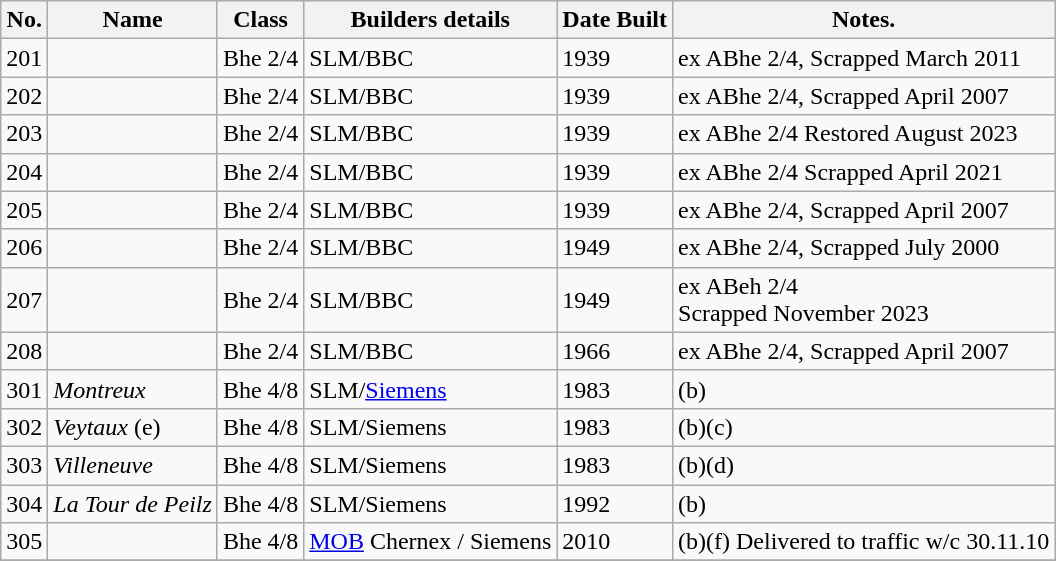<table class="wikitable">
<tr>
<th>No.</th>
<th>Name</th>
<th>Class</th>
<th>Builders details</th>
<th>Date Built</th>
<th>Notes.</th>
</tr>
<tr>
<td>201</td>
<td></td>
<td>Bhe 2/4</td>
<td>SLM/BBC</td>
<td>1939</td>
<td>ex ABhe 2/4, Scrapped March 2011</td>
</tr>
<tr>
<td>202</td>
<td></td>
<td>Bhe 2/4</td>
<td>SLM/BBC</td>
<td>1939</td>
<td>ex ABhe 2/4, Scrapped April 2007</td>
</tr>
<tr>
<td>203</td>
<td></td>
<td>Bhe 2/4</td>
<td>SLM/BBC</td>
<td>1939</td>
<td>ex ABhe 2/4 Restored August 2023</td>
</tr>
<tr>
<td>204</td>
<td></td>
<td>Bhe 2/4</td>
<td>SLM/BBC</td>
<td>1939</td>
<td>ex ABhe 2/4 Scrapped April 2021</td>
</tr>
<tr>
<td>205</td>
<td></td>
<td>Bhe 2/4</td>
<td>SLM/BBC</td>
<td>1939</td>
<td>ex ABhe 2/4, Scrapped April 2007</td>
</tr>
<tr>
<td>206</td>
<td></td>
<td>Bhe 2/4</td>
<td>SLM/BBC</td>
<td>1949</td>
<td>ex ABhe 2/4, Scrapped July 2000</td>
</tr>
<tr>
<td>207</td>
<td></td>
<td>Bhe 2/4</td>
<td>SLM/BBC</td>
<td>1949</td>
<td>ex ABeh 2/4<br>Scrapped November 2023</td>
</tr>
<tr>
<td>208</td>
<td></td>
<td>Bhe 2/4</td>
<td>SLM/BBC</td>
<td>1966</td>
<td>ex ABhe 2/4, Scrapped April 2007</td>
</tr>
<tr>
<td>301</td>
<td><em>Montreux</em></td>
<td>Bhe 4/8</td>
<td>SLM/<a href='#'>Siemens</a></td>
<td>1983</td>
<td>(b)</td>
</tr>
<tr>
<td>302</td>
<td><em>Veytaux</em> (e)</td>
<td>Bhe 4/8</td>
<td>SLM/Siemens</td>
<td>1983</td>
<td>(b)(c)</td>
</tr>
<tr>
<td>303</td>
<td><em>Villeneuve</em></td>
<td>Bhe 4/8</td>
<td>SLM/Siemens</td>
<td>1983</td>
<td>(b)(d)</td>
</tr>
<tr>
<td>304</td>
<td><em>La Tour de Peilz</em></td>
<td>Bhe 4/8</td>
<td>SLM/Siemens</td>
<td>1992</td>
<td>(b)</td>
</tr>
<tr>
<td>305</td>
<td></td>
<td>Bhe 4/8</td>
<td><a href='#'>MOB</a> Chernex / Siemens</td>
<td>2010</td>
<td>(b)(f) Delivered to traffic w/c 30.11.10</td>
</tr>
<tr>
</tr>
</table>
